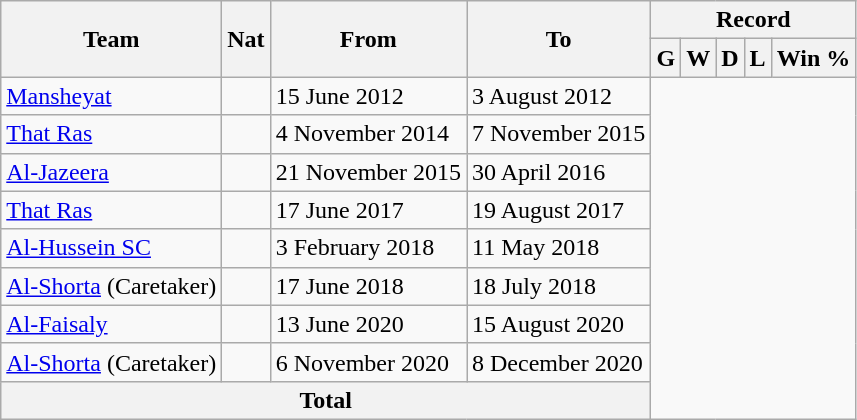<table class="wikitable" style="text-align: center">
<tr>
<th rowspan="2">Team</th>
<th rowspan="2">Nat</th>
<th rowspan="2">From</th>
<th rowspan="2">To</th>
<th colspan="5">Record</th>
</tr>
<tr>
<th>G</th>
<th>W</th>
<th>D</th>
<th>L</th>
<th>Win %</th>
</tr>
<tr>
<td align=left><a href='#'>Mansheyat</a></td>
<td></td>
<td align=left>15 June 2012</td>
<td align=left>3 August 2012<br></td>
</tr>
<tr>
<td align=left><a href='#'>That Ras</a></td>
<td></td>
<td align=left>4 November 2014</td>
<td align=left>7 November 2015<br></td>
</tr>
<tr>
<td align=left><a href='#'>Al-Jazeera</a></td>
<td></td>
<td align=left>21 November 2015</td>
<td align=left>30 April 2016<br></td>
</tr>
<tr>
<td align=left><a href='#'>That Ras</a></td>
<td></td>
<td align=left>17 June 2017</td>
<td align=left>19 August 2017<br></td>
</tr>
<tr>
<td align=left><a href='#'>Al-Hussein SC</a></td>
<td></td>
<td align=left>3 February 2018</td>
<td align=left>11 May 2018<br></td>
</tr>
<tr>
<td align=left><a href='#'>Al-Shorta</a> (Caretaker)</td>
<td></td>
<td align=left>17 June 2018</td>
<td align=left>18 July 2018<br></td>
</tr>
<tr>
<td align=left><a href='#'>Al-Faisaly</a></td>
<td></td>
<td align=left>13 June 2020</td>
<td align=left>15 August 2020<br></td>
</tr>
<tr>
<td align=left><a href='#'>Al-Shorta</a> (Caretaker)</td>
<td></td>
<td align=left>6 November 2020</td>
<td align=left>8 December 2020<br></td>
</tr>
<tr>
<th colspan="4" align="center" valign=middle>Total<br></th>
</tr>
</table>
